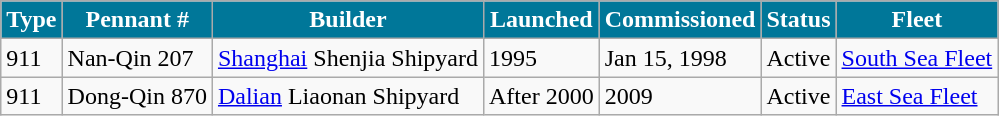<table class="wikitable">
<tr>
<th style="background:#079;color:#fff;">Type</th>
<th style="background:#079;color:#fff;">Pennant #</th>
<th style="background:#079;color:#fff;">Builder</th>
<th style="background:#079;color:#fff;">Launched</th>
<th style="background:#079;color:#fff;">Commissioned</th>
<th style="background:#079;color:#fff;">Status</th>
<th style="background:#079;color:#fff;">Fleet</th>
</tr>
<tr>
<td>911</td>
<td>Nan-Qin 207</td>
<td><a href='#'>Shanghai</a> Shenjia Shipyard</td>
<td>1995</td>
<td>Jan 15, 1998</td>
<td>Active</td>
<td><a href='#'>South Sea Fleet</a></td>
</tr>
<tr>
<td>911</td>
<td>Dong-Qin 870</td>
<td><a href='#'>Dalian</a> Liaonan Shipyard</td>
<td>After 2000</td>
<td>2009</td>
<td>Active</td>
<td><a href='#'>East Sea Fleet</a></td>
</tr>
</table>
